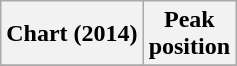<table class="wikitable sortable plainrowheaders" style="text-align:center">
<tr>
<th>Chart (2014)</th>
<th>Peak<br>position</th>
</tr>
<tr>
</tr>
</table>
